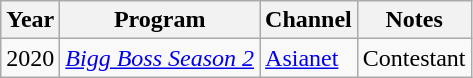<table class="wikitable sortable">
<tr>
<th>Year</th>
<th>Program</th>
<th>Channel</th>
<th>Notes</th>
</tr>
<tr>
<td>2020</td>
<td><em><a href='#'>Bigg Boss Season 2</a></em></td>
<td><a href='#'>Asianet</a></td>
<td>Contestant</td>
</tr>
</table>
